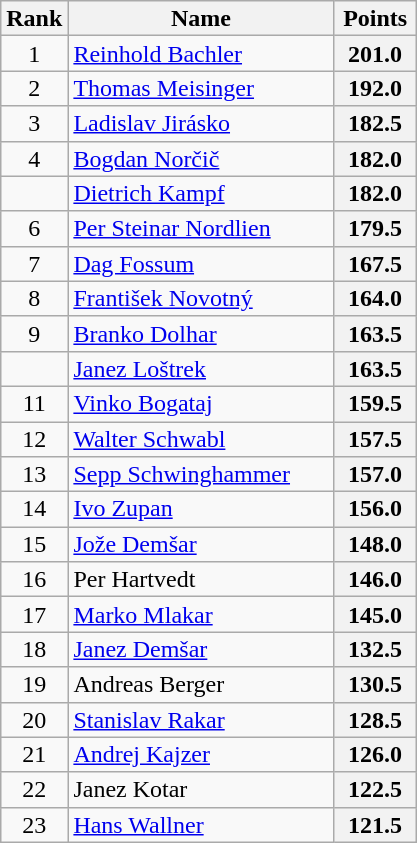<table class="wikitable collapsible autocollapse sortable" style="text-align:center; line-height:16px; width:22%;">
<tr>
<th width=35>Rank</th>
<th width=200>Name</th>
<th width=50>Points</th>
</tr>
<tr>
<td>1</td>
<td align=left> <a href='#'>Reinhold Bachler</a></td>
<th>201.0</th>
</tr>
<tr>
<td>2</td>
<td align=left> <a href='#'>Thomas Meisinger</a></td>
<th>192.0</th>
</tr>
<tr>
<td>3</td>
<td align=left> <a href='#'>Ladislav Jirásko</a></td>
<th>182.5</th>
</tr>
<tr>
<td>4</td>
<td align=left> <a href='#'>Bogdan Norčič</a></td>
<th>182.0</th>
</tr>
<tr>
<td></td>
<td align=left> <a href='#'>Dietrich Kampf</a></td>
<th>182.0</th>
</tr>
<tr>
<td>6</td>
<td align=left> <a href='#'>Per Steinar Nordlien</a></td>
<th>179.5</th>
</tr>
<tr>
<td>7</td>
<td align=left> <a href='#'>Dag Fossum</a></td>
<th>167.5</th>
</tr>
<tr>
<td>8</td>
<td align=left> <a href='#'>František Novotný</a></td>
<th>164.0</th>
</tr>
<tr>
<td>9</td>
<td align=left> <a href='#'>Branko Dolhar</a></td>
<th>163.5</th>
</tr>
<tr>
<td></td>
<td align=left> <a href='#'>Janez Loštrek</a></td>
<th>163.5</th>
</tr>
<tr>
<td>11</td>
<td align=left> <a href='#'>Vinko Bogataj</a></td>
<th>159.5</th>
</tr>
<tr>
<td>12</td>
<td align=left> <a href='#'>Walter Schwabl</a></td>
<th>157.5</th>
</tr>
<tr>
<td>13</td>
<td align=left> <a href='#'>Sepp Schwinghammer</a></td>
<th>157.0</th>
</tr>
<tr>
<td>14</td>
<td align=left> <a href='#'>Ivo Zupan</a></td>
<th>156.0</th>
</tr>
<tr>
<td>15</td>
<td align=left> <a href='#'>Jože Demšar</a></td>
<th>148.0</th>
</tr>
<tr>
<td>16</td>
<td align=left> Per Hartvedt</td>
<th>146.0</th>
</tr>
<tr>
<td>17</td>
<td align=left> <a href='#'>Marko Mlakar</a></td>
<th>145.0</th>
</tr>
<tr>
<td>18</td>
<td align=left> <a href='#'>Janez Demšar</a></td>
<th>132.5</th>
</tr>
<tr>
<td>19</td>
<td align=left> Andreas Berger</td>
<th>130.5</th>
</tr>
<tr>
<td>20</td>
<td align=left> <a href='#'>Stanislav Rakar</a></td>
<th>128.5</th>
</tr>
<tr>
<td>21</td>
<td align=left> <a href='#'>Andrej Kajzer</a></td>
<th>126.0</th>
</tr>
<tr>
<td>22</td>
<td align=left> Janez Kotar</td>
<th>122.5</th>
</tr>
<tr>
<td>23</td>
<td align=left> <a href='#'>Hans Wallner</a></td>
<th>121.5</th>
</tr>
</table>
